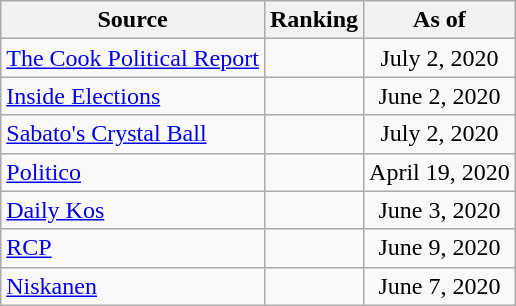<table class="wikitable" style="text-align:center">
<tr>
<th>Source</th>
<th>Ranking</th>
<th>As of</th>
</tr>
<tr>
<td align=left><a href='#'>The Cook Political Report</a></td>
<td></td>
<td>July 2, 2020</td>
</tr>
<tr>
<td align=left><a href='#'>Inside Elections</a></td>
<td></td>
<td>June 2, 2020</td>
</tr>
<tr>
<td align=left><a href='#'>Sabato's Crystal Ball</a></td>
<td></td>
<td>July 2, 2020</td>
</tr>
<tr>
<td align="left"><a href='#'>Politico</a></td>
<td></td>
<td>April 19, 2020</td>
</tr>
<tr>
<td align="left"><a href='#'>Daily Kos</a></td>
<td></td>
<td>June 3, 2020</td>
</tr>
<tr>
<td align="left"><a href='#'>RCP</a></td>
<td></td>
<td>June 9, 2020</td>
</tr>
<tr>
<td align="left"><a href='#'>Niskanen</a></td>
<td></td>
<td>June 7, 2020</td>
</tr>
</table>
